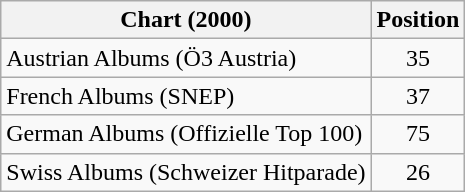<table class="wikitable sortable">
<tr>
<th>Chart (2000)</th>
<th>Position</th>
</tr>
<tr>
<td>Austrian Albums (Ö3 Austria)</td>
<td style="text-align:center;">35</td>
</tr>
<tr>
<td>French Albums (SNEP)</td>
<td style="text-align:center;">37</td>
</tr>
<tr>
<td>German Albums (Offizielle Top 100)</td>
<td style="text-align:center;">75</td>
</tr>
<tr>
<td>Swiss Albums (Schweizer Hitparade)</td>
<td style="text-align:center;">26</td>
</tr>
</table>
